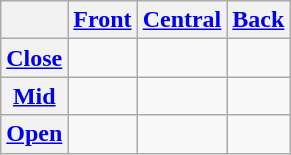<table class="wikitable">
<tr style="text-align:center;">
<th></th>
<th><a href='#'>Front</a></th>
<th><a href='#'>Central</a></th>
<th><a href='#'>Back</a></th>
</tr>
<tr style="text-align:center;">
<th><a href='#'>Close</a></th>
<td> </td>
<td></td>
<td> </td>
</tr>
<tr style="text-align:center;">
<th><a href='#'>Mid</a></th>
<td> </td>
<td></td>
<td> </td>
</tr>
<tr style="text-align:center;">
<th><a href='#'>Open</a></th>
<td></td>
<td> </td>
<td></td>
</tr>
</table>
